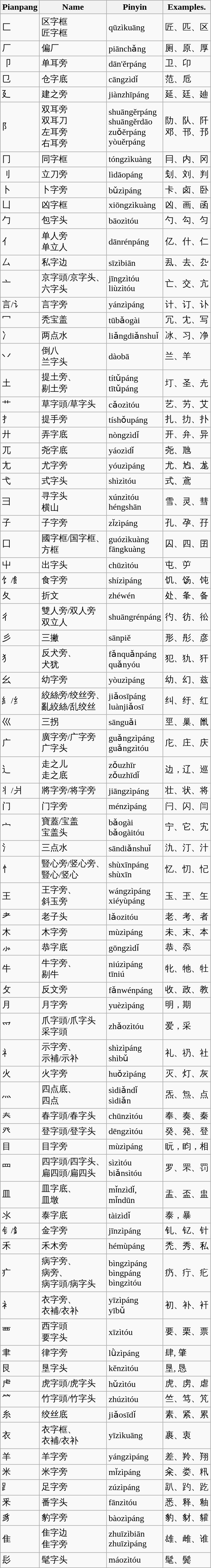<table class="wikitable">
<tr>
<th>Pianpang</th>
<th>Name</th>
<th>Pinyin</th>
<th>Examples.</th>
</tr>
<tr>
<td>匚</td>
<td>区字框<br>匠字框</td>
<td>qūzìkuāng</td>
<td>匠、匹、区</td>
</tr>
<tr>
<td>厂</td>
<td>偏厂</td>
<td>piānchǎng</td>
<td>厕、原、厚</td>
</tr>
<tr>
<td>卩</td>
<td>单耳旁</td>
<td>dān'ěrpáng</td>
<td>卫、卬</td>
</tr>
<tr>
<td>㔾</td>
<td>仓字底</td>
<td>cāngzìdǐ</td>
<td>范、卮</td>
</tr>
<tr>
<td>廴</td>
<td>建之旁</td>
<td>jiànzhīpáng</td>
<td>延、廷、廸</td>
</tr>
<tr>
<td>阝</td>
<td>双耳旁<br>双耳刀<br>左耳旁<br>右耳旁</td>
<td>shuāngěrpáng<br>shuāngěrdāo<br>zuǒěrpáng<br>yòuěrpáng</td>
<td>阞、队、阡<br>邓、邗、邘</td>
</tr>
<tr>
<td>冂</td>
<td>同字框</td>
<td>tóngzìkuàng</td>
<td>冃、内、冈</td>
</tr>
<tr>
<td>刂</td>
<td>立刀旁</td>
<td>lìdāopáng</td>
<td>刬、刘、判</td>
</tr>
<tr>
<td>卜</td>
<td>卜字旁</td>
<td>bǔzìpáng</td>
<td>卡、卤、卧</td>
</tr>
<tr>
<td>凵</td>
<td>凶字框</td>
<td>xiōngzìkuàng</td>
<td>凶、画、函</td>
</tr>
<tr>
<td>勹</td>
<td>包字头</td>
<td>bāozìtóu</td>
<td>勺、勾、匀</td>
</tr>
<tr>
<td>亻</td>
<td>单人旁<br>单立人</td>
<td>dānrénpáng</td>
<td>亿、什、仁</td>
</tr>
<tr>
<td>厶</td>
<td>私字边</td>
<td>sīzìbiān</td>
<td>厾、去、厹</td>
</tr>
<tr>
<td>亠</td>
<td>京字頭/京字头、<br>六字头</td>
<td>jīngzìtóu<br>liùzìtóu</td>
<td>亡、交、亢</td>
</tr>
<tr>
<td>言/讠</td>
<td>言字旁</td>
<td>yánzìpáng</td>
<td>计、订、讣</td>
</tr>
<tr>
<td>冖</td>
<td>秃宝盖</td>
<td>tūbǎogài</td>
<td>冗、冘、写</td>
</tr>
<tr>
<td>冫</td>
<td>两点水</td>
<td>liǎngdiǎnshuǐ</td>
<td>冰、习、净</td>
</tr>
<tr>
<td>丷</td>
<td>倒八<br>兰字头</td>
<td>dàobā</td>
<td>兰、羊</td>
</tr>
<tr>
<td>土</td>
<td>提土旁、<br>剔土旁</td>
<td>títǔpáng<br>tītǔpáng</td>
<td>圢、圣、圥</td>
</tr>
<tr>
<td>艹</td>
<td>草字頭/草字头</td>
<td>cǎozìtóu</td>
<td>艺、艻、艾</td>
</tr>
<tr>
<td>扌</td>
<td>提手旁</td>
<td>tíshǒupáng</td>
<td>扎、扐、扑</td>
</tr>
<tr>
<td>廾</td>
<td>弄字底</td>
<td>nòngzìdǐ</td>
<td>开、弁、异</td>
</tr>
<tr>
<td>兀</td>
<td>尧字底</td>
<td>yáozìdǐ</td>
<td>尧、虺</td>
</tr>
<tr>
<td>尢</td>
<td>尤字旁</td>
<td>yóuzìpáng</td>
<td>尤、尥、尨</td>
</tr>
<tr>
<td>弋</td>
<td>式字头</td>
<td>shìzìtóu</td>
<td>式、鳶</td>
</tr>
<tr>
<td>彐</td>
<td>寻字头<br>横山</td>
<td>xúnzìtóu <br> héngshān</td>
<td>雪、灵、彗</td>
</tr>
<tr>
<td>子</td>
<td>子字旁</td>
<td>zǐzìpáng</td>
<td>孔、孕、孖</td>
</tr>
<tr>
<td>囗</td>
<td>國字框/国字框、<br>方框</td>
<td>guózìkuàng<br>fāngkuàng</td>
<td>囚、四、囝</td>
</tr>
<tr>
<td>屮</td>
<td>出字头</td>
<td>chūzìtóu</td>
<td>屯、屰</td>
</tr>
<tr>
<td>饣/飠</td>
<td>食字旁</td>
<td>shízìpáng</td>
<td>饥、饧、饨</td>
</tr>
<tr>
<td>夂</td>
<td>折文</td>
<td>zhéwén</td>
<td>处、夆、备</td>
</tr>
<tr>
<td>彳</td>
<td>雙人旁/双人旁 <br> 双立人</td>
<td>shuāngrénpáng</td>
<td>彴、彷、彸</td>
</tr>
<tr>
<td>彡</td>
<td>三撇</td>
<td>sānpiě</td>
<td>形、彤、彦</td>
</tr>
<tr>
<td>犭</td>
<td>反犬旁、<br>犬犹</td>
<td>fǎnquǎnpáng<br>quǎnyóu</td>
<td>犯、犰、犴</td>
</tr>
<tr>
<td>幺</td>
<td>幼字旁</td>
<td>yòuzìpáng</td>
<td>幼、幻、兹</td>
</tr>
<tr>
<td>糹/纟</td>
<td>絞絲旁/绞丝旁、<br>亂絞絲/乱绞丝</td>
<td>jiǎosīpáng<br>luànjiǎosī</td>
<td>纠、纡、红</td>
</tr>
<tr>
<td>巛</td>
<td>三拐</td>
<td>sānguǎi</td>
<td>巠、巢、巤</td>
</tr>
<tr>
<td>广</td>
<td>廣字旁/广字旁<br>广字头</td>
<td>guǎngzìpáng<br>guǎngzìtóu</td>
<td>庀、庄、庆</td>
</tr>
<tr>
<td>辶</td>
<td>走之儿<br>走之底</td>
<td>zǒuzhīr<br>zǒuzhīdǐ</td>
<td>边，辽、巡</td>
</tr>
<tr>
<td>丬/爿</td>
<td>將字旁/将字旁</td>
<td>jiāngzìpáng</td>
<td>壮、状、将</td>
</tr>
<tr>
<td>门</td>
<td>门字旁</td>
<td>ménzìpáng</td>
<td>闩、闪、闫</td>
</tr>
<tr>
<td>宀</td>
<td>寶蓋/宝盖<br>宝盖头</td>
<td>bǎogài<br>bǎogàitóu</td>
<td>宁、它、宄</td>
</tr>
<tr>
<td>氵</td>
<td>三点水</td>
<td>sāndiǎnshuǐ</td>
<td>氿、汀、汁</td>
</tr>
<tr>
<td>忄</td>
<td>豎心旁/竖心旁、<br>豎心/竖心</td>
<td>shùxīnpáng<br>shùxīn</td>
<td>忆、忉、忋</td>
</tr>
<tr>
<td>王</td>
<td>王字旁、<br>斜玉旁</td>
<td>wángzìpáng<br>xiéyùpáng</td>
<td>玉、玊、玍</td>
</tr>
<tr>
<td>耂</td>
<td>老子头</td>
<td>lǎozitóu</td>
<td>老、考、者</td>
</tr>
<tr>
<td>木</td>
<td>木字旁</td>
<td>mùzìpáng</td>
<td>未、末、本</td>
</tr>
<tr>
<td>⺗</td>
<td>恭字底</td>
<td>gōngzìdǐ</td>
<td>恭、忝</td>
</tr>
<tr>
<td>牛</td>
<td>牛字旁、<br>剔牛</td>
<td>niúzìpáng<br>tīniú</td>
<td>牝、牠、牡</td>
</tr>
<tr>
<td>攵</td>
<td>反文旁</td>
<td>fǎnwénpáng</td>
<td>收、政、教</td>
</tr>
<tr>
<td>月</td>
<td>月字旁</td>
<td>yuèzìpáng</td>
<td>明，期</td>
</tr>
<tr>
<td>爫</td>
<td>爪字頭/爪字头<br>采字頭</td>
<td>zhǎozìtóu</td>
<td>爱，采</td>
</tr>
<tr>
<td>礻</td>
<td>示字旁、<br>示補/示补</td>
<td>shìzìpáng<br>shìbǔ</td>
<td>礼、礽、社</td>
</tr>
<tr>
<td>火</td>
<td>火字旁</td>
<td>huǒzìpáng</td>
<td>灭、灯、灰</td>
</tr>
<tr>
<td>灬</td>
<td>四点底、<br>四点</td>
<td>sìdiǎndǐ<br>sìdiǎn</td>
<td>炁、炰、点</td>
</tr>
<tr>
<td>𡗗</td>
<td>春字頭/春字头</td>
<td>chūnzìtóu</td>
<td>奉、奏、秦</td>
</tr>
<tr>
<td>癶</td>
<td>登字頭/登字头</td>
<td>dēngzìtóu</td>
<td>癸、発、登</td>
</tr>
<tr>
<td>目</td>
<td>目字旁</td>
<td>mùzìpáng</td>
<td>盶，盷，相</td>
</tr>
<tr>
<td>罒</td>
<td>四字頭/四字头、<br>扁四頭/扁四头</td>
<td>sìzìtóu<br>biǎnsìtóu</td>
<td>罗、罘、罚</td>
</tr>
<tr>
<td>皿</td>
<td>皿字底、<br>皿墩</td>
<td>mǐnzìdǐ,<br>mǐndūn</td>
<td>盂、盃、盅</td>
</tr>
<tr>
<td>氺</td>
<td>泰字底</td>
<td>tàizìdǐ</td>
<td>泰，暴</td>
</tr>
<tr>
<td>钅/釒</td>
<td>金字旁</td>
<td>jīnzìpáng</td>
<td>钆、钇、针</td>
</tr>
<tr>
<td>禾</td>
<td>禾木旁</td>
<td>hémùpáng</td>
<td>禿、秀、私</td>
</tr>
<tr>
<td>疒</td>
<td>病字旁、<br>病旁、<br>病字頭/病字头</td>
<td>bìngzìpáng<br>bìngpáng<br>bìngzìtóu</td>
<td>疓、疔、疕</td>
</tr>
<tr>
<td>衤</td>
<td>衣字旁、<br>衣補/衣补</td>
<td>yīzìpáng<br>yībǔ</td>
<td>初、补、衦</td>
</tr>
<tr>
<td>覀</td>
<td>西字頭<br>要字头</td>
<td>xīzìtóu</td>
<td>要、栗、票</td>
</tr>
<tr>
<td>聿</td>
<td>律字旁</td>
<td>lǜzìpáng</td>
<td>肆, 肇</td>
</tr>
<tr>
<td>艮</td>
<td>垦字头</td>
<td>kěnzìtóu</td>
<td>垦, 恳</td>
</tr>
<tr>
<td>虍</td>
<td>虎字頭/虎字头</td>
<td>hǔzìtóu</td>
<td>虎、虏、虐</td>
</tr>
<tr>
<td>⺮</td>
<td>竹字頭/竹字头</td>
<td>zhúzìtóu</td>
<td>竺、笃、竼</td>
</tr>
<tr>
<td>糸</td>
<td>绞丝底</td>
<td>jiǎosīdǐ</td>
<td>素、紧、累</td>
</tr>
<tr>
<td>衣</td>
<td>衣字框、<br>衣補/衣补</td>
<td>yīzìkuāng</td>
<td>裹、衷</td>
</tr>
<tr>
<td>羊</td>
<td>羊字旁</td>
<td>yángzìpáng</td>
<td>差、羚、翔</td>
</tr>
<tr>
<td>米</td>
<td>米字旁</td>
<td>mǐzìpáng</td>
<td>籴、娄、籸</td>
</tr>
<tr>
<td>⻊</td>
<td>足字旁</td>
<td>zúzìpáng</td>
<td>趴、趵、趷</td>
</tr>
<tr>
<td>釆</td>
<td>番字头</td>
<td>fānzìtóu</td>
<td>悉、释、釉</td>
</tr>
<tr>
<td>豸</td>
<td>豹字旁</td>
<td>bàozìpáng</td>
<td>豹、豺、貛</td>
</tr>
<tr>
<td>隹</td>
<td>隹字边<br>隹字旁</td>
<td>zhuīzìbiān <br>zhuīzìpáng</td>
<td>雄、雌、谁</td>
</tr>
<tr>
<td>髟</td>
<td>髦字头</td>
<td>máozìtóu</td>
<td>髦、鬓</td>
</tr>
</table>
